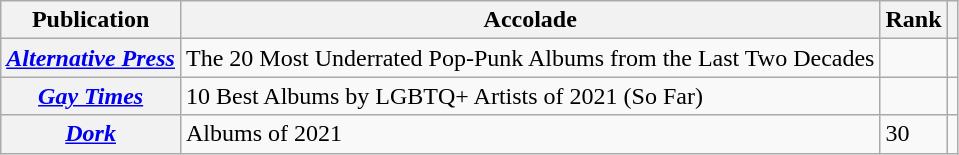<table class="wikitable plainrowheaders">
<tr>
<th>Publication</th>
<th>Accolade</th>
<th>Rank</th>
<th class="unsortable"></th>
</tr>
<tr>
<th scope="row"><em><a href='#'>Alternative Press</a></em></th>
<td>The 20 Most Underrated Pop-Punk Albums from the Last Two Decades</td>
<td></td>
<td></td>
</tr>
<tr>
<th scope="row"><em><a href='#'>Gay Times</a></em></th>
<td>10 Best Albums by LGBTQ+ Artists of 2021 (So Far)</td>
<td></td>
<td></td>
</tr>
<tr>
<th scope="row"><em><a href='#'>Dork</a></em></th>
<td>Albums of 2021</td>
<td>30</td>
<td></td>
</tr>
</table>
